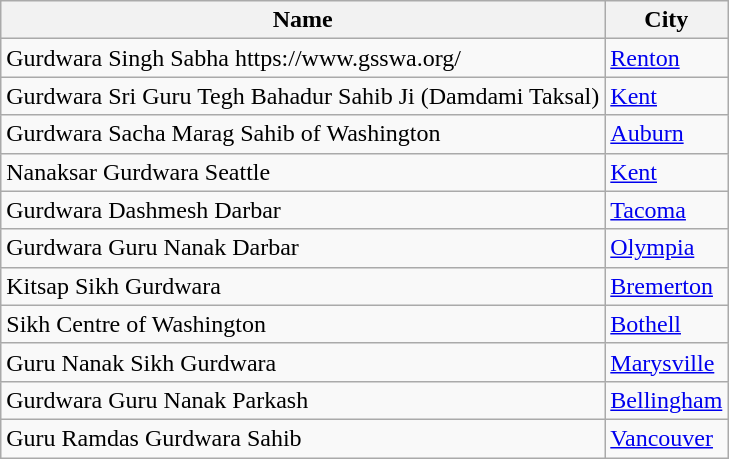<table class="wikitable sortable">
<tr>
<th>Name</th>
<th>City</th>
</tr>
<tr>
<td>Gurdwara Singh Sabha https://www.gsswa.org/</td>
<td><a href='#'>Renton</a></td>
</tr>
<tr>
<td>Gurdwara Sri Guru Tegh Bahadur Sahib Ji (Damdami Taksal)</td>
<td><a href='#'>Kent</a></td>
</tr>
<tr>
<td>Gurdwara Sacha Marag Sahib of Washington</td>
<td><a href='#'>Auburn</a></td>
</tr>
<tr>
<td>Nanaksar Gurdwara Seattle</td>
<td><a href='#'>Kent</a></td>
</tr>
<tr>
<td>Gurdwara Dashmesh Darbar</td>
<td><a href='#'>Tacoma</a></td>
</tr>
<tr>
<td>Gurdwara Guru Nanak Darbar</td>
<td><a href='#'>Olympia</a></td>
</tr>
<tr>
<td>Kitsap Sikh Gurdwara</td>
<td><a href='#'>Bremerton</a></td>
</tr>
<tr>
<td>Sikh Centre of Washington</td>
<td><a href='#'>Bothell</a></td>
</tr>
<tr>
<td>Guru Nanak Sikh Gurdwara</td>
<td><a href='#'>Marysville</a></td>
</tr>
<tr>
<td>Gurdwara Guru Nanak Parkash</td>
<td><a href='#'>Bellingham</a></td>
</tr>
<tr>
<td>Guru Ramdas Gurdwara Sahib</td>
<td><a href='#'>Vancouver</a></td>
</tr>
</table>
